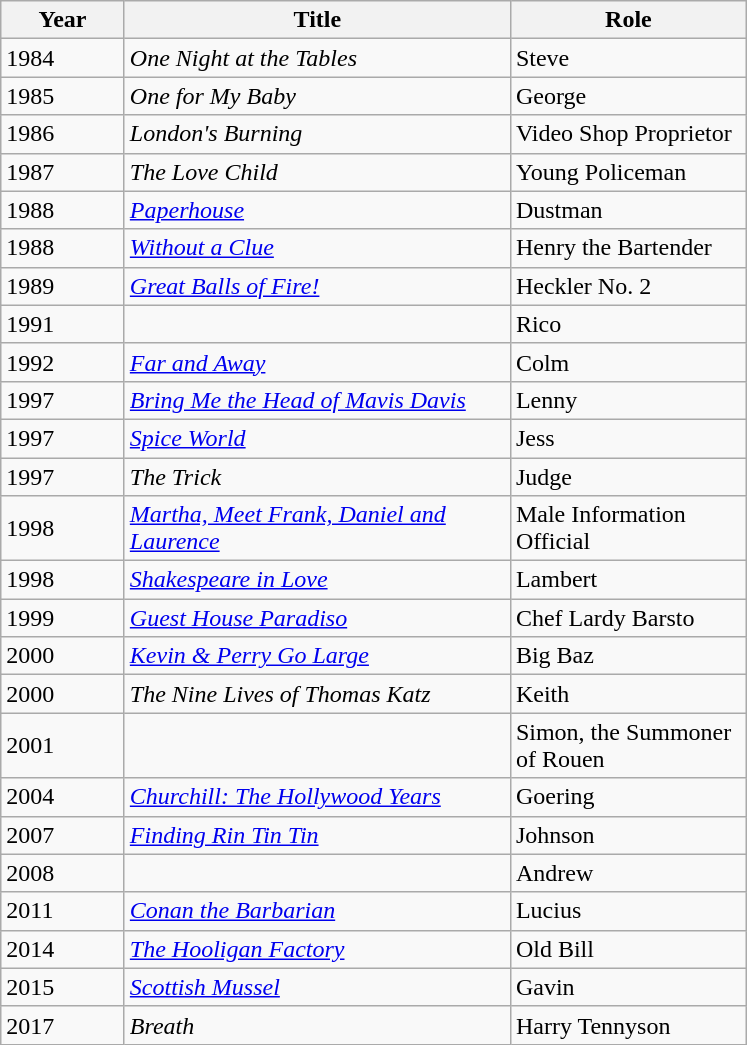<table class="wikitable sortable">
<tr>
<th style="width:75px;">Year</th>
<th style="width:250px;">Title</th>
<th style="width:150px;">Role</th>
</tr>
<tr>
<td>1984</td>
<td><em>One Night at the Tables </em></td>
<td>Steve</td>
</tr>
<tr>
<td>1985</td>
<td><em>One for My Baby</em></td>
<td>George</td>
</tr>
<tr>
<td>1986</td>
<td><em>London's Burning</em></td>
<td>Video Shop Proprietor</td>
</tr>
<tr>
<td>1987</td>
<td><em>The Love Child</em></td>
<td>Young Policeman</td>
</tr>
<tr>
<td>1988</td>
<td><em><a href='#'>Paperhouse</a></em></td>
<td>Dustman</td>
</tr>
<tr>
<td>1988</td>
<td><em><a href='#'>Without a Clue</a></em></td>
<td>Henry the Bartender</td>
</tr>
<tr>
<td>1989</td>
<td><em><a href='#'>Great Balls of Fire!</a></em></td>
<td>Heckler No. 2</td>
</tr>
<tr>
<td>1991</td>
<td><em></em></td>
<td>Rico</td>
</tr>
<tr>
<td>1992</td>
<td><em><a href='#'>Far and Away</a></em></td>
<td>Colm</td>
</tr>
<tr>
<td>1997</td>
<td><em><a href='#'>Bring Me the Head of Mavis Davis</a></em></td>
<td>Lenny</td>
</tr>
<tr>
<td>1997</td>
<td><em><a href='#'>Spice World</a></em></td>
<td>Jess</td>
</tr>
<tr>
<td>1997</td>
<td><em>The Trick</em></td>
<td>Judge</td>
</tr>
<tr>
<td>1998</td>
<td><em><a href='#'>Martha, Meet Frank, Daniel and Laurence</a></em></td>
<td>Male Information Official</td>
</tr>
<tr>
<td>1998</td>
<td><em><a href='#'>Shakespeare in Love</a></em></td>
<td>Lambert</td>
</tr>
<tr>
<td>1999</td>
<td><em><a href='#'>Guest House Paradiso</a></em></td>
<td>Chef Lardy Barsto</td>
</tr>
<tr>
<td>2000</td>
<td><em><a href='#'>Kevin & Perry Go Large</a></em></td>
<td>Big Baz</td>
</tr>
<tr>
<td>2000</td>
<td><em>The Nine Lives of Thomas Katz</em></td>
<td>Keith</td>
</tr>
<tr>
<td>2001</td>
<td><em></em></td>
<td>Simon, the Summoner of Rouen</td>
</tr>
<tr>
<td>2004</td>
<td><em><a href='#'>Churchill: The Hollywood Years</a></em></td>
<td>Goering</td>
</tr>
<tr>
<td>2007</td>
<td><em><a href='#'>Finding Rin Tin Tin</a></em></td>
<td>Johnson</td>
</tr>
<tr>
<td>2008</td>
<td><em></em></td>
<td>Andrew</td>
</tr>
<tr>
<td>2011</td>
<td><em><a href='#'>Conan the Barbarian</a></em></td>
<td>Lucius</td>
</tr>
<tr>
<td>2014</td>
<td><em><a href='#'>The Hooligan Factory</a></em></td>
<td>Old Bill</td>
</tr>
<tr>
<td>2015</td>
<td><em><a href='#'>Scottish Mussel</a></em></td>
<td>Gavin</td>
</tr>
<tr>
<td>2017</td>
<td><em>Breath</em></td>
<td>Harry Tennyson</td>
</tr>
</table>
